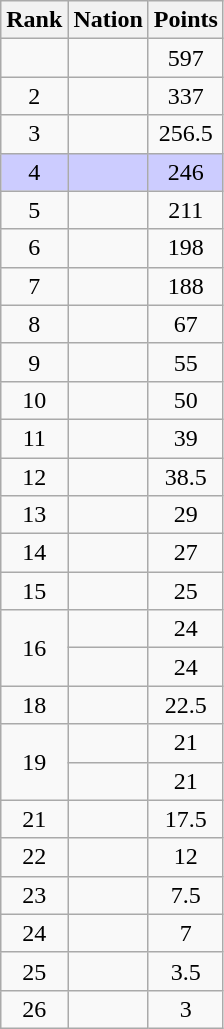<table class="wikitable sortable" style="text-align:center">
<tr>
<th>Rank</th>
<th>Nation</th>
<th>Points</th>
</tr>
<tr>
<td></td>
<td align=left></td>
<td>597</td>
</tr>
<tr>
<td>2</td>
<td align=left></td>
<td>337</td>
</tr>
<tr>
<td>3</td>
<td align=left></td>
<td>256.5</td>
</tr>
<tr style="background:#ccf;">
<td>4</td>
<td align=left></td>
<td>246</td>
</tr>
<tr>
<td>5</td>
<td align=left></td>
<td>211</td>
</tr>
<tr>
<td>6</td>
<td align=left></td>
<td>198</td>
</tr>
<tr>
<td>7</td>
<td align=left></td>
<td>188</td>
</tr>
<tr>
<td>8</td>
<td align=left></td>
<td>67</td>
</tr>
<tr>
<td>9</td>
<td align=left></td>
<td>55</td>
</tr>
<tr>
<td>10</td>
<td align=left></td>
<td>50</td>
</tr>
<tr>
<td>11</td>
<td align=left></td>
<td>39</td>
</tr>
<tr>
<td>12</td>
<td align=left></td>
<td>38.5</td>
</tr>
<tr>
<td>13</td>
<td align=left></td>
<td>29</td>
</tr>
<tr>
<td>14</td>
<td align=left></td>
<td>27</td>
</tr>
<tr>
<td>15</td>
<td align=left></td>
<td>25</td>
</tr>
<tr>
<td rowspan="2">16</td>
<td align=left></td>
<td>24</td>
</tr>
<tr>
<td align=left></td>
<td>24</td>
</tr>
<tr>
<td>18</td>
<td align=left></td>
<td>22.5</td>
</tr>
<tr>
<td rowspan="2">19</td>
<td align=left></td>
<td>21</td>
</tr>
<tr>
<td align=left></td>
<td>21</td>
</tr>
<tr>
<td>21</td>
<td align=left></td>
<td>17.5</td>
</tr>
<tr>
<td>22</td>
<td align=left></td>
<td>12</td>
</tr>
<tr>
<td>23</td>
<td align=left></td>
<td>7.5</td>
</tr>
<tr>
<td>24</td>
<td align=left></td>
<td>7</td>
</tr>
<tr>
<td>25</td>
<td align=left></td>
<td>3.5</td>
</tr>
<tr>
<td>26</td>
<td align=left></td>
<td>3</td>
</tr>
</table>
